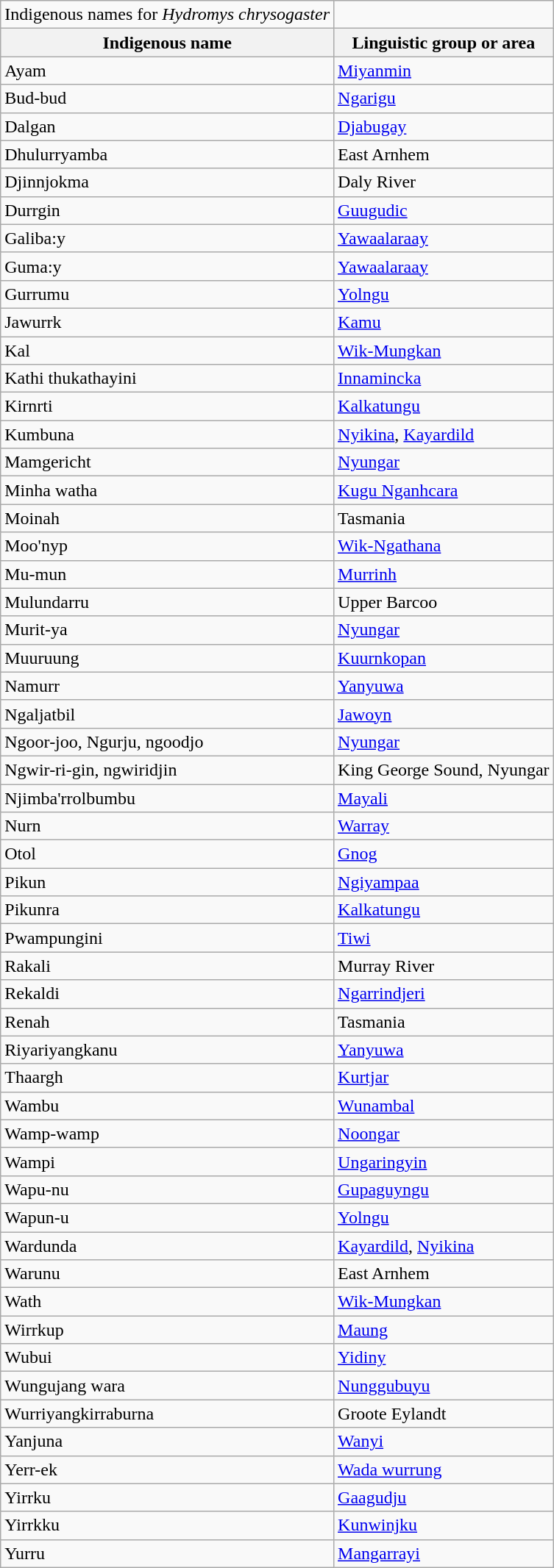<table class="wikitable collapsible collapsed">
<tr>
<td>Indigenous names for <em>Hydromys chrysogaster</em></td>
</tr>
<tr>
<th>Indigenous name</th>
<th>Linguistic group or area</th>
</tr>
<tr>
<td>Ayam</td>
<td><a href='#'>Miyanmin</a></td>
</tr>
<tr>
<td>Bud-bud</td>
<td><a href='#'>Ngarigu</a></td>
</tr>
<tr>
<td>Dalgan</td>
<td><a href='#'>Djabugay</a></td>
</tr>
<tr>
<td>Dhulurryamba</td>
<td>East Arnhem</td>
</tr>
<tr>
<td>Djinnjokma</td>
<td>Daly River</td>
</tr>
<tr>
<td>Durrgin</td>
<td><a href='#'>Guugudic</a></td>
</tr>
<tr>
<td>Galiba:y</td>
<td><a href='#'>Yawaalaraay</a></td>
</tr>
<tr>
<td>Guma:y</td>
<td><a href='#'>Yawaalaraay</a></td>
</tr>
<tr>
<td>Gurrumu</td>
<td><a href='#'>Yolngu</a></td>
</tr>
<tr>
<td>Jawurrk</td>
<td><a href='#'>Kamu</a></td>
</tr>
<tr>
<td>Kal</td>
<td><a href='#'>Wik-Mungkan</a></td>
</tr>
<tr>
<td>Kathi thukathayini</td>
<td><a href='#'>Innamincka</a></td>
</tr>
<tr>
<td>Kirnrti</td>
<td><a href='#'>Kalkatungu</a></td>
</tr>
<tr>
<td>Kumbuna</td>
<td><a href='#'>Nyikina</a>, <a href='#'>Kayardild</a></td>
</tr>
<tr>
<td>Mamgericht</td>
<td><a href='#'>Nyungar</a></td>
</tr>
<tr>
<td>Minha watha</td>
<td><a href='#'>Kugu Nganhcara</a></td>
</tr>
<tr>
<td>Moinah</td>
<td>Tasmania</td>
</tr>
<tr>
<td>Moo'nyp</td>
<td><a href='#'>Wik-Ngathana</a></td>
</tr>
<tr>
<td>Mu-mun</td>
<td><a href='#'>Murrinh</a></td>
</tr>
<tr>
<td>Mulundarru</td>
<td>Upper Barcoo</td>
</tr>
<tr>
<td>Murit-ya</td>
<td><a href='#'>Nyungar</a></td>
</tr>
<tr>
<td>Muuruung</td>
<td><a href='#'>Kuurnkopan</a></td>
</tr>
<tr>
<td>Namurr</td>
<td><a href='#'>Yanyuwa</a></td>
</tr>
<tr>
<td>Ngaljatbil</td>
<td><a href='#'>Jawoyn</a></td>
</tr>
<tr>
<td>Ngoor-joo, Ngurju, ngoodjo</td>
<td><a href='#'>Nyungar</a></td>
</tr>
<tr>
<td>Ngwir-ri-gin, ngwiridjin</td>
<td>King George Sound, Nyungar</td>
</tr>
<tr>
<td>Njimba'rrolbumbu</td>
<td><a href='#'>Mayali</a></td>
</tr>
<tr>
<td>Nurn</td>
<td><a href='#'>Warray</a></td>
</tr>
<tr>
<td>Otol</td>
<td><a href='#'>Gnog</a></td>
</tr>
<tr>
<td>Pikun</td>
<td><a href='#'>Ngiyampaa</a></td>
</tr>
<tr>
<td>Pikunra</td>
<td><a href='#'>Kalkatungu</a></td>
</tr>
<tr>
<td>Pwampungini</td>
<td><a href='#'>Tiwi</a></td>
</tr>
<tr>
<td>Rakali</td>
<td>Murray River</td>
</tr>
<tr>
<td>Rekaldi</td>
<td><a href='#'>Ngarrindjeri</a></td>
</tr>
<tr>
<td>Renah</td>
<td>Tasmania</td>
</tr>
<tr>
<td>Riyariyangkanu</td>
<td><a href='#'>Yanyuwa</a></td>
</tr>
<tr>
<td>Thaargh</td>
<td><a href='#'>Kurtjar</a></td>
</tr>
<tr>
<td>Wambu</td>
<td><a href='#'>Wunambal</a></td>
</tr>
<tr>
<td>Wamp-wamp</td>
<td><a href='#'>Noongar</a></td>
</tr>
<tr>
<td>Wampi</td>
<td><a href='#'>Ungaringyin</a></td>
</tr>
<tr>
<td>Wapu-nu</td>
<td><a href='#'>Gupaguyngu</a></td>
</tr>
<tr>
<td>Wapun-u</td>
<td><a href='#'>Yolngu</a></td>
</tr>
<tr>
<td>Wardunda</td>
<td><a href='#'>Kayardild</a>, <a href='#'>Nyikina</a></td>
</tr>
<tr>
<td>Warunu</td>
<td>East Arnhem</td>
</tr>
<tr>
<td>Wath</td>
<td><a href='#'>Wik-Mungkan</a></td>
</tr>
<tr>
<td>Wirrkup</td>
<td><a href='#'>Maung</a></td>
</tr>
<tr>
<td>Wubui</td>
<td><a href='#'>Yidiny</a></td>
</tr>
<tr>
<td>Wungujang wara</td>
<td><a href='#'>Nunggubuyu</a></td>
</tr>
<tr>
<td>Wurriyangkirraburna</td>
<td>Groote Eylandt</td>
</tr>
<tr>
<td>Yanjuna</td>
<td><a href='#'>Wanyi</a></td>
</tr>
<tr>
<td>Yerr-ek</td>
<td><a href='#'>Wada wurrung</a></td>
</tr>
<tr>
<td>Yirrku</td>
<td><a href='#'>Gaagudju</a></td>
</tr>
<tr>
<td>Yirrkku</td>
<td><a href='#'>Kunwinjku</a></td>
</tr>
<tr>
<td>Yurru</td>
<td><a href='#'>Mangarrayi</a></td>
</tr>
</table>
